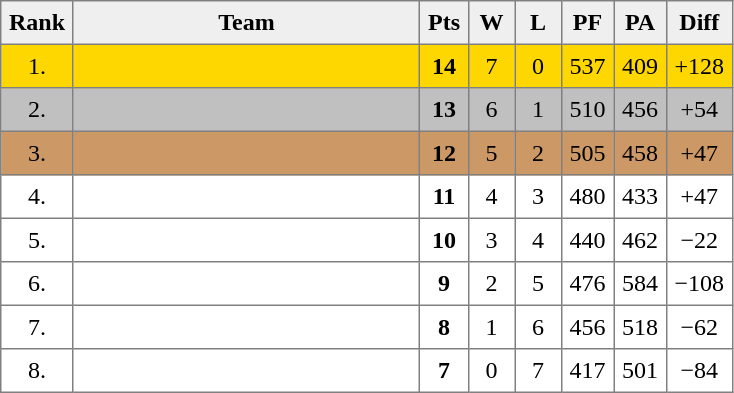<table style=border-collapse:collapse border=1 cellspacing=0 cellpadding=5>
<tr align=center bgcolor=#efefef>
<th width=20>Rank</th>
<th width=220>Team</th>
<th width=20>Pts</th>
<th width=20>W</th>
<th width=20>L</th>
<th width=20>PF</th>
<th width=20>PA</th>
<th width=20>Diff</th>
</tr>
<tr align=center bgcolor=gold>
<td>1.</td>
<td align=left></td>
<td><strong>14</strong></td>
<td>7</td>
<td>0</td>
<td>537</td>
<td>409</td>
<td>+128</td>
</tr>
<tr align=center bgcolor=silver>
<td>2.</td>
<td align=left></td>
<td><strong>13</strong></td>
<td>6</td>
<td>1</td>
<td>510</td>
<td>456</td>
<td>+54</td>
</tr>
<tr align=center bgcolor=cc9966>
<td>3.</td>
<td align=left></td>
<td><strong>12</strong></td>
<td>5</td>
<td>2</td>
<td>505</td>
<td>458</td>
<td>+47</td>
</tr>
<tr align=center>
<td>4.</td>
<td align=left></td>
<td><strong>11</strong></td>
<td>4</td>
<td>3</td>
<td>480</td>
<td>433</td>
<td>+47</td>
</tr>
<tr align=center>
<td>5.</td>
<td align=left></td>
<td><strong>10</strong></td>
<td>3</td>
<td>4</td>
<td>440</td>
<td>462</td>
<td>−22</td>
</tr>
<tr align=center>
<td>6.</td>
<td align=left></td>
<td><strong>9</strong></td>
<td>2</td>
<td>5</td>
<td>476</td>
<td>584</td>
<td>−108</td>
</tr>
<tr align=center>
<td>7.</td>
<td align=left></td>
<td><strong>8</strong></td>
<td>1</td>
<td>6</td>
<td>456</td>
<td>518</td>
<td>−62</td>
</tr>
<tr align=center>
<td>8.</td>
<td align=left></td>
<td><strong>7</strong></td>
<td>0</td>
<td>7</td>
<td>417</td>
<td>501</td>
<td>−84</td>
</tr>
</table>
